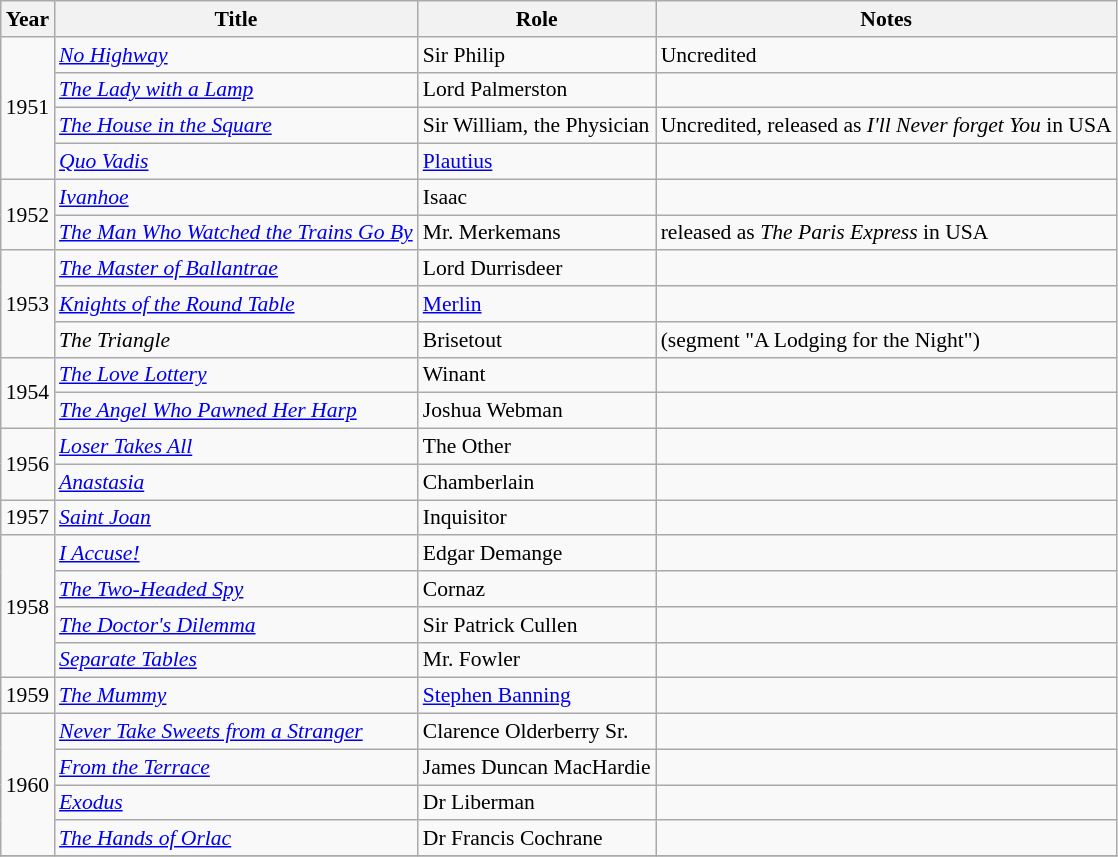<table class="wikitable" style="font-size: 90%;">
<tr>
<th>Year</th>
<th>Title</th>
<th>Role</th>
<th>Notes</th>
</tr>
<tr>
<td rowspan="4">1951</td>
<td><em><a href='#'>No Highway</a></em></td>
<td>Sir Philip</td>
<td>Uncredited</td>
</tr>
<tr>
<td><em><a href='#'>The Lady with a Lamp</a></em></td>
<td>Lord Palmerston</td>
<td></td>
</tr>
<tr>
<td><em><a href='#'>The House in the Square</a></em></td>
<td>Sir William, the Physician</td>
<td>Uncredited, released as <em>I'll Never forget You</em> in USA</td>
</tr>
<tr>
<td><em><a href='#'>Quo Vadis</a></em></td>
<td><a href='#'>Plautius</a></td>
<td></td>
</tr>
<tr>
<td rowspan="2">1952</td>
<td><em><a href='#'>Ivanhoe</a></em></td>
<td>Isaac</td>
<td></td>
</tr>
<tr>
<td><em><a href='#'>The Man Who Watched the Trains Go By</a></em></td>
<td>Mr. Merkemans</td>
<td>released as <em>The Paris Express</em> in USA</td>
</tr>
<tr>
<td rowspan="3">1953</td>
<td><em><a href='#'>The Master of Ballantrae</a></em></td>
<td>Lord Durrisdeer</td>
<td></td>
</tr>
<tr>
<td><em><a href='#'>Knights of the Round Table</a></em></td>
<td><a href='#'>Merlin</a></td>
<td></td>
</tr>
<tr>
<td><em>The Triangle</em></td>
<td>Brisetout</td>
<td>(segment "A Lodging for the Night")</td>
</tr>
<tr>
<td rowspan="2">1954</td>
<td><em><a href='#'>The Love Lottery</a></em></td>
<td>Winant</td>
<td></td>
</tr>
<tr>
<td><em><a href='#'>The Angel Who Pawned Her Harp</a></em></td>
<td>Joshua Webman</td>
<td></td>
</tr>
<tr>
<td rowspan="2">1956</td>
<td><em><a href='#'>Loser Takes All</a></em></td>
<td>The Other</td>
<td></td>
</tr>
<tr>
<td><em><a href='#'>Anastasia</a></em></td>
<td>Chamberlain</td>
<td></td>
</tr>
<tr>
<td>1957</td>
<td><em><a href='#'>Saint Joan</a></em></td>
<td>Inquisitor</td>
<td></td>
</tr>
<tr>
<td rowspan="4">1958</td>
<td><em><a href='#'>I Accuse!</a></em></td>
<td>Edgar Demange</td>
<td></td>
</tr>
<tr>
<td><em><a href='#'>The Two-Headed Spy</a></em></td>
<td>Cornaz</td>
<td></td>
</tr>
<tr>
<td><em><a href='#'>The Doctor's Dilemma</a></em></td>
<td>Sir Patrick Cullen</td>
<td></td>
</tr>
<tr>
<td><em><a href='#'>Separate Tables</a></em></td>
<td>Mr. Fowler</td>
<td></td>
</tr>
<tr>
<td>1959</td>
<td><em><a href='#'>The Mummy</a></em></td>
<td><a href='#'>Stephen Banning</a></td>
<td></td>
</tr>
<tr>
<td rowspan="4">1960</td>
<td><em><a href='#'>Never Take Sweets from a Stranger</a></em></td>
<td>Clarence Olderberry Sr.</td>
<td></td>
</tr>
<tr>
<td><em><a href='#'>From the Terrace</a></em></td>
<td>James Duncan MacHardie</td>
<td></td>
</tr>
<tr>
<td><em><a href='#'>Exodus</a></em></td>
<td>Dr Liberman</td>
<td></td>
</tr>
<tr>
<td><em><a href='#'>The Hands of Orlac</a></em></td>
<td>Dr Francis Cochrane</td>
<td></td>
</tr>
<tr>
</tr>
</table>
